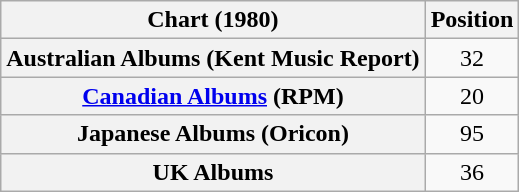<table class="wikitable sortable plainrowheaders" style="text-align:center;">
<tr>
<th>Chart (1980)</th>
<th>Position</th>
</tr>
<tr>
<th scope="row">Australian Albums (Kent Music Report)</th>
<td>32</td>
</tr>
<tr>
<th scope="row"><a href='#'>Canadian Albums</a> (RPM)</th>
<td>20</td>
</tr>
<tr>
<th scope="row">Japanese Albums (Oricon)</th>
<td>95</td>
</tr>
<tr>
<th scope="row">UK Albums</th>
<td>36</td>
</tr>
</table>
